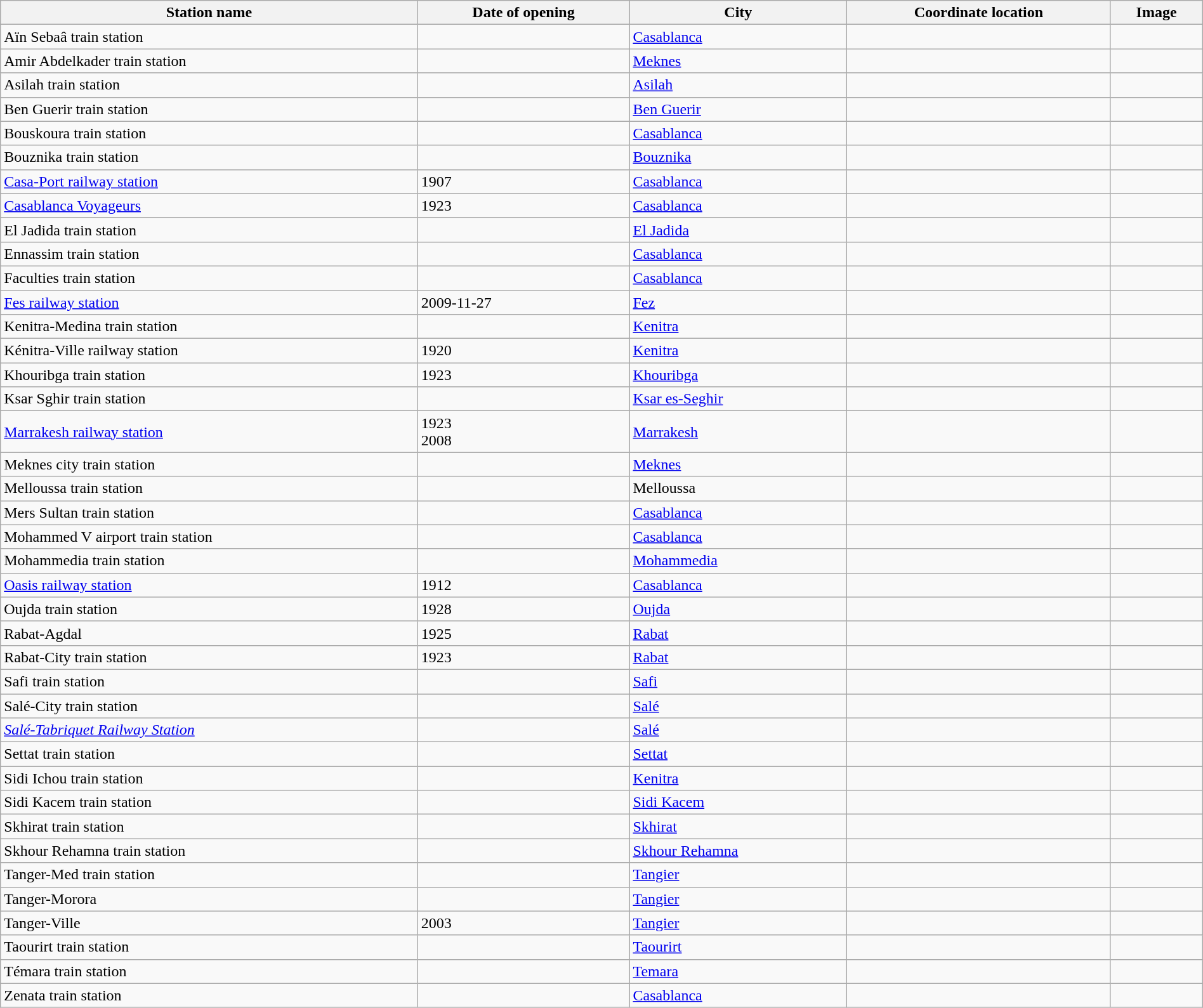<table class='wikitable sortable' style='width:100%'>
<tr>
<th>Station name</th>
<th>Date of opening</th>
<th>City</th>
<th>Coordinate location</th>
<th>Image</th>
</tr>
<tr>
<td>Aïn Sebaâ train station</td>
<td></td>
<td><a href='#'>Casablanca</a></td>
<td></td>
<td></td>
</tr>
<tr>
<td>Amir Abdelkader train station</td>
<td></td>
<td><a href='#'>Meknes</a></td>
<td></td>
<td></td>
</tr>
<tr>
<td>Asilah train station</td>
<td></td>
<td><a href='#'>Asilah</a></td>
<td></td>
<td></td>
</tr>
<tr>
<td>Ben Guerir train station</td>
<td></td>
<td><a href='#'>Ben Guerir</a></td>
<td></td>
<td></td>
</tr>
<tr>
<td>Bouskoura train station</td>
<td></td>
<td><a href='#'>Casablanca</a></td>
<td></td>
<td></td>
</tr>
<tr>
<td>Bouznika train station</td>
<td></td>
<td><a href='#'>Bouznika</a></td>
<td></td>
<td></td>
</tr>
<tr>
<td><a href='#'>Casa-Port railway station</a></td>
<td>1907</td>
<td><a href='#'>Casablanca</a></td>
<td></td>
<td></td>
</tr>
<tr>
<td><a href='#'>Casablanca Voyageurs</a></td>
<td>1923</td>
<td><a href='#'>Casablanca</a></td>
<td></td>
<td></td>
</tr>
<tr>
<td>El Jadida train station</td>
<td></td>
<td><a href='#'>El Jadida</a></td>
<td></td>
<td></td>
</tr>
<tr>
<td>Ennassim train station</td>
<td></td>
<td><a href='#'>Casablanca</a></td>
<td></td>
<td></td>
</tr>
<tr>
<td>Faculties train station</td>
<td></td>
<td><a href='#'>Casablanca</a></td>
<td></td>
<td></td>
</tr>
<tr>
<td><a href='#'>Fes railway station</a></td>
<td>2009-11-27</td>
<td><a href='#'>Fez</a></td>
<td><br></td>
<td></td>
</tr>
<tr>
<td>Kenitra-Medina train station</td>
<td></td>
<td><a href='#'>Kenitra</a></td>
<td></td>
<td></td>
</tr>
<tr>
<td>Kénitra-Ville railway station</td>
<td>1920</td>
<td><a href='#'>Kenitra</a></td>
<td></td>
<td></td>
</tr>
<tr>
<td>Khouribga train station</td>
<td>1923</td>
<td><a href='#'>Khouribga</a></td>
<td></td>
<td></td>
</tr>
<tr>
<td>Ksar Sghir train station</td>
<td></td>
<td><a href='#'>Ksar es-Seghir</a></td>
<td></td>
<td></td>
</tr>
<tr>
<td><a href='#'>Marrakesh railway station</a></td>
<td>1923<br>2008</td>
<td><a href='#'>Marrakesh</a></td>
<td></td>
<td></td>
</tr>
<tr>
<td>Meknes city train station</td>
<td></td>
<td><a href='#'>Meknes</a></td>
<td></td>
<td></td>
</tr>
<tr>
<td>Melloussa train station</td>
<td></td>
<td>Melloussa</td>
<td></td>
<td></td>
</tr>
<tr>
<td>Mers Sultan train station</td>
<td></td>
<td><a href='#'>Casablanca</a></td>
<td></td>
<td></td>
</tr>
<tr>
<td>Mohammed V airport train station</td>
<td></td>
<td><a href='#'>Casablanca</a></td>
<td></td>
<td></td>
</tr>
<tr>
<td>Mohammedia train station</td>
<td></td>
<td><a href='#'>Mohammedia</a></td>
<td></td>
<td></td>
</tr>
<tr>
<td><a href='#'>Oasis railway station</a></td>
<td>1912</td>
<td><a href='#'>Casablanca</a></td>
<td></td>
<td></td>
</tr>
<tr>
<td>Oujda train station</td>
<td>1928</td>
<td><a href='#'>Oujda</a></td>
<td></td>
<td></td>
</tr>
<tr>
<td>Rabat-Agdal</td>
<td>1925</td>
<td><a href='#'>Rabat</a></td>
<td></td>
<td></td>
</tr>
<tr>
<td>Rabat-City train station</td>
<td>1923</td>
<td><a href='#'>Rabat</a></td>
<td></td>
<td></td>
</tr>
<tr>
<td>Safi train station</td>
<td></td>
<td><a href='#'>Safi</a></td>
<td></td>
<td></td>
</tr>
<tr>
<td>Salé-City train station</td>
<td></td>
<td><a href='#'>Salé</a></td>
<td></td>
<td></td>
</tr>
<tr>
<td><em><a href='#'>Salé-Tabriquet Railway Station</a></em></td>
<td></td>
<td><a href='#'>Salé</a></td>
<td></td>
<td></td>
</tr>
<tr>
<td>Settat train station</td>
<td></td>
<td><a href='#'>Settat</a></td>
<td></td>
<td></td>
</tr>
<tr>
<td>Sidi Ichou train station</td>
<td></td>
<td><a href='#'>Kenitra</a></td>
<td></td>
<td></td>
</tr>
<tr>
<td>Sidi Kacem train station</td>
<td></td>
<td><a href='#'>Sidi Kacem</a></td>
<td></td>
<td></td>
</tr>
<tr>
<td>Skhirat train station</td>
<td></td>
<td><a href='#'>Skhirat</a></td>
<td></td>
<td></td>
</tr>
<tr>
<td>Skhour Rehamna train station</td>
<td></td>
<td><a href='#'>Skhour Rehamna</a></td>
<td></td>
<td></td>
</tr>
<tr>
<td>Tanger-Med train station</td>
<td></td>
<td><a href='#'>Tangier</a></td>
<td></td>
<td></td>
</tr>
<tr>
<td>Tanger-Morora</td>
<td></td>
<td><a href='#'>Tangier</a></td>
<td></td>
<td></td>
</tr>
<tr>
<td>Tanger-Ville</td>
<td>2003</td>
<td><a href='#'>Tangier</a></td>
<td></td>
<td></td>
</tr>
<tr>
<td>Taourirt train station</td>
<td></td>
<td><a href='#'>Taourirt</a></td>
<td></td>
<td></td>
</tr>
<tr>
<td>Témara train station</td>
<td></td>
<td><a href='#'>Temara</a></td>
<td></td>
<td></td>
</tr>
<tr>
<td>Zenata train station</td>
<td></td>
<td><a href='#'>Casablanca</a></td>
<td></td>
<td></td>
</tr>
</table>
